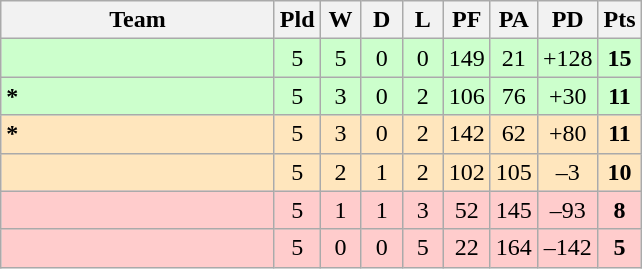<table class="wikitable" style="text-align:center;">
<tr>
<th width=175>Team</th>
<th width=20 abbr="Played">Pld</th>
<th width=20 abbr="Won">W</th>
<th width=20 abbr="Drawn">D</th>
<th width=20 abbr="Lost">L</th>
<th width=20 abbr="Points for">PF</th>
<th width=20 abbr="Points against">PA</th>
<th width=25 abbr="Points difference">PD</th>
<th width=20 abbr="Points">Pts</th>
</tr>
<tr style="background:#ccffcc">
<td align=left></td>
<td>5</td>
<td>5</td>
<td>0</td>
<td>0</td>
<td>149</td>
<td>21</td>
<td>+128</td>
<td><strong>15</strong></td>
</tr>
<tr style="background:#ccffcc">
<td align=left><strong>*</strong></td>
<td>5</td>
<td>3</td>
<td>0</td>
<td>2</td>
<td>106</td>
<td>76</td>
<td>+30</td>
<td><strong>11</strong></td>
</tr>
<tr style="background:#ffe6bd">
<td align=left><strong>*</strong></td>
<td>5</td>
<td>3</td>
<td>0</td>
<td>2</td>
<td>142</td>
<td>62</td>
<td>+80</td>
<td><strong>11</strong></td>
</tr>
<tr style="background:#ffe6bd">
<td align=left></td>
<td>5</td>
<td>2</td>
<td>1</td>
<td>2</td>
<td>102</td>
<td>105</td>
<td>–3</td>
<td><strong>10</strong></td>
</tr>
<tr style="background:#fcc">
<td align=left></td>
<td>5</td>
<td>1</td>
<td>1</td>
<td>3</td>
<td>52</td>
<td>145</td>
<td>–93</td>
<td><strong>8</strong></td>
</tr>
<tr style="background:#fcc">
<td align=left></td>
<td>5</td>
<td>0</td>
<td>0</td>
<td>5</td>
<td>22</td>
<td>164</td>
<td>–142</td>
<td><strong>5</strong></td>
</tr>
</table>
